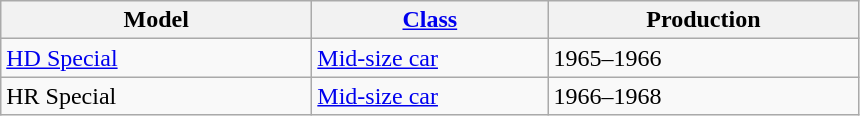<table class="wikitable">
<tr>
<th style="width:200px;">Model</th>
<th style="width:150px;"><a href='#'>Class</a></th>
<th style="width:200px;">Production</th>
</tr>
<tr>
<td valign="top"><a href='#'>HD Special</a></td>
<td valign="top"><a href='#'>Mid-size car</a></td>
<td valign="top">1965–1966</td>
</tr>
<tr>
<td valign="top">HR Special</td>
<td valign="top"><a href='#'>Mid-size car</a></td>
<td valign="top">1966–1968</td>
</tr>
</table>
